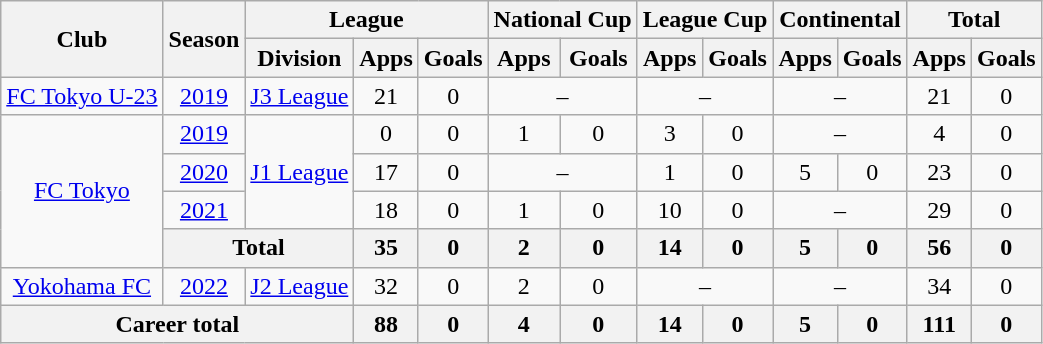<table class="wikitable" style="text-align: center">
<tr>
<th rowspan="2">Club</th>
<th rowspan="2">Season</th>
<th colspan="3">League</th>
<th colspan="2">National Cup</th>
<th colspan="2">League Cup</th>
<th colspan="2">Continental</th>
<th colspan="2">Total</th>
</tr>
<tr>
<th>Division</th>
<th>Apps</th>
<th>Goals</th>
<th>Apps</th>
<th>Goals</th>
<th>Apps</th>
<th>Goals</th>
<th>Apps</th>
<th>Goals</th>
<th>Apps</th>
<th>Goals</th>
</tr>
<tr>
<td><a href='#'>FC Tokyo U-23</a></td>
<td><a href='#'>2019</a></td>
<td><a href='#'>J3 League</a></td>
<td>21</td>
<td>0</td>
<td colspan="2">–</td>
<td colspan="2">–</td>
<td colspan="2">–</td>
<td>21</td>
<td>0</td>
</tr>
<tr>
<td rowspan="4"><a href='#'>FC Tokyo</a></td>
<td><a href='#'>2019</a></td>
<td rowspan="3"><a href='#'>J1 League</a></td>
<td>0</td>
<td>0</td>
<td>1</td>
<td>0</td>
<td>3</td>
<td>0</td>
<td colspan="2">–</td>
<td>4</td>
<td>0</td>
</tr>
<tr>
<td><a href='#'>2020</a></td>
<td>17</td>
<td>0</td>
<td colspan="2">–</td>
<td>1</td>
<td>0</td>
<td>5</td>
<td>0</td>
<td>23</td>
<td>0</td>
</tr>
<tr>
<td><a href='#'>2021</a></td>
<td>18</td>
<td>0</td>
<td>1</td>
<td>0</td>
<td>10</td>
<td>0</td>
<td colspan="2">–</td>
<td>29</td>
<td>0</td>
</tr>
<tr>
<th colspan=2>Total</th>
<th>35</th>
<th>0</th>
<th>2</th>
<th>0</th>
<th>14</th>
<th>0</th>
<th>5</th>
<th>0</th>
<th>56</th>
<th>0</th>
</tr>
<tr>
<td><a href='#'>Yokohama FC</a></td>
<td><a href='#'>2022</a></td>
<td><a href='#'>J2 League</a></td>
<td>32</td>
<td>0</td>
<td>2</td>
<td>0</td>
<td colspan="2">–</td>
<td colspan="2">–</td>
<td>34</td>
<td>0</td>
</tr>
<tr>
<th colspan=3>Career total</th>
<th>88</th>
<th>0</th>
<th>4</th>
<th>0</th>
<th>14</th>
<th>0</th>
<th>5</th>
<th>0</th>
<th>111</th>
<th>0</th>
</tr>
</table>
